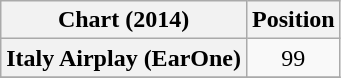<table class="wikitable sortable plainrowheaders" style="text-align:center">
<tr>
<th scope="col">Chart (2014)</th>
<th scope="col">Position</th>
</tr>
<tr>
<th scope="row">Italy Airplay (EarOne)</th>
<td>99</td>
</tr>
<tr>
</tr>
</table>
